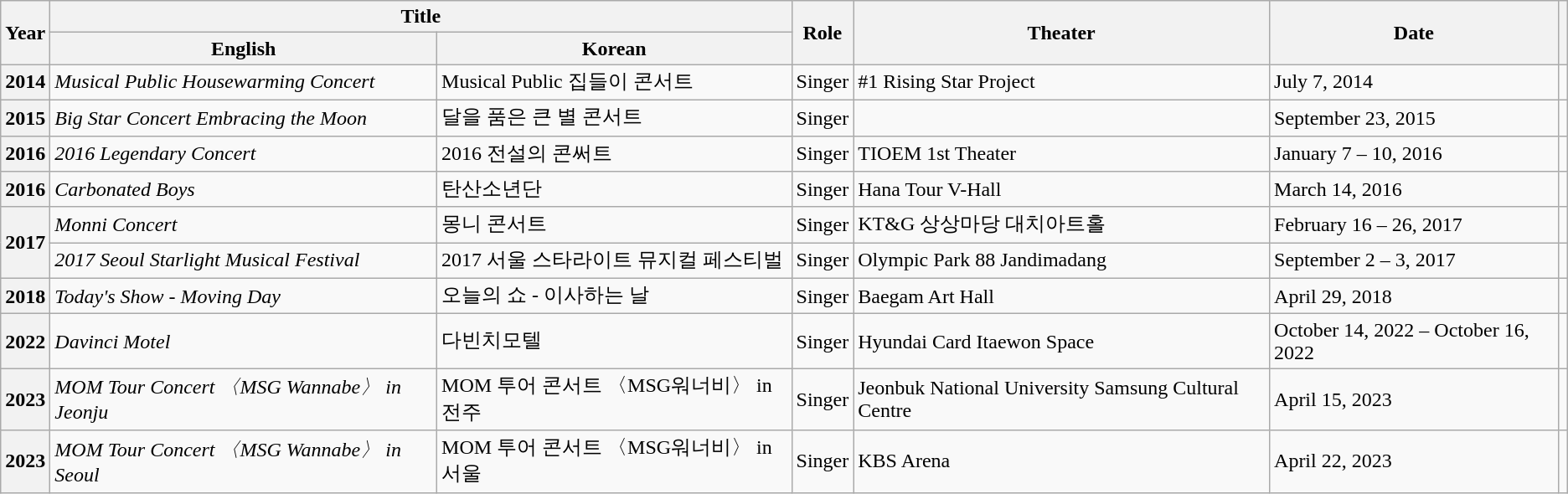<table class="wikitable plainrowheaders sortable">
<tr>
<th rowspan="2" scope="col">Year</th>
<th colspan="2" scope="col">Title</th>
<th rowspan="2" scope="col">Role</th>
<th rowspan="2" scope="col">Theater</th>
<th rowspan="2" scope="col" class="sortable">Date</th>
<th rowspan="2" scope="col" class="unsortable"></th>
</tr>
<tr>
<th>English</th>
<th>Korean</th>
</tr>
<tr>
<th scope="row">2014</th>
<td><em>Musical Public Housewarming Concert</em></td>
<td>Musical Public 집들이 콘서트</td>
<td>Singer</td>
<td>#1 Rising Star Project</td>
<td>July 7, 2014</td>
<td></td>
</tr>
<tr>
<th scope="row">2015</th>
<td><em>Big Star Concert Embracing the Moon</em></td>
<td>달을 품은 큰 별 콘서트</td>
<td>Singer</td>
<td></td>
<td>September 23, 2015</td>
<td></td>
</tr>
<tr>
<th scope="row">2016</th>
<td><em>2016 Legendary Concert</em></td>
<td>2016 전설의 콘써트</td>
<td>Singer</td>
<td>TIOEM 1st Theater</td>
<td>January 7 – 10, 2016</td>
<td></td>
</tr>
<tr>
<th scope="row">2016</th>
<td><em>Carbonated Boys</em></td>
<td>탄산소년단</td>
<td>Singer</td>
<td>Hana Tour V-Hall</td>
<td>March 14, 2016</td>
<td></td>
</tr>
<tr>
<th scope="row" rowspan="2">2017</th>
<td><em>Monni Concert</em></td>
<td>몽니 콘서트</td>
<td>Singer</td>
<td>KT&G 상상마당 대치아트홀</td>
<td>February 16 – 26, 2017</td>
<td></td>
</tr>
<tr>
<td><em>2017 Seoul Starlight Musical Festival</em></td>
<td>2017 서울 스타라이트 뮤지컬 페스티벌</td>
<td>Singer</td>
<td>Olympic Park 88 Jandimadang</td>
<td>September 2 – 3, 2017</td>
<td></td>
</tr>
<tr>
<th scope="row">2018</th>
<td><em>Today's Show - Moving Day</em></td>
<td>오늘의 쇼 - 이사하는 날</td>
<td>Singer</td>
<td>Baegam Art Hall</td>
<td>April 29, 2018</td>
<td></td>
</tr>
<tr>
<th scope="row">2022</th>
<td><em>Davinci Motel</em></td>
<td>다빈치모텔</td>
<td>Singer</td>
<td>Hyundai Card Itaewon Space</td>
<td>October 14, 2022 – October 16, 2022</td>
<td></td>
</tr>
<tr>
<th scope="row">2023</th>
<td><em>MOM Tour Concert 〈MSG Wannabe〉 in Jeonju </em></td>
<td>MOM 투어 콘서트 〈MSG워너비〉 in 전주</td>
<td>Singer</td>
<td>Jeonbuk National University Samsung Cultural Centre</td>
<td>April 15, 2023</td>
<td></td>
</tr>
<tr>
<th scope="row">2023</th>
<td><em>MOM Tour Concert 〈MSG Wannabe〉 in Seoul </em></td>
<td>MOM 투어 콘서트 〈MSG워너비〉 in 서울</td>
<td>Singer</td>
<td>KBS Arena</td>
<td>April 22, 2023</td>
<td></td>
</tr>
</table>
